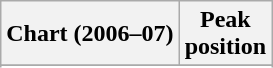<table class="wikitable sortable">
<tr>
<th>Chart (2006–07)</th>
<th>Peak<br>position</th>
</tr>
<tr>
</tr>
<tr>
</tr>
<tr>
</tr>
<tr>
</tr>
<tr>
</tr>
<tr>
</tr>
<tr>
</tr>
<tr>
</tr>
</table>
